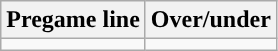<table class="wikitable">
<tr align="center">
<th>Pregame line</th>
<th>Over/under</th>
</tr>
<tr align="center">
<td></td>
<td></td>
</tr>
</table>
